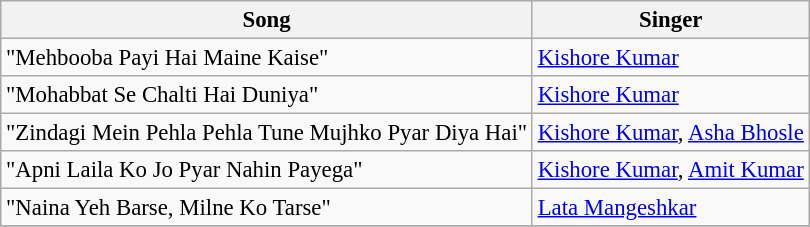<table class="wikitable" style="font-size:95%;">
<tr>
<th>Song</th>
<th>Singer</th>
</tr>
<tr>
<td>"Mehbooba Payi Hai Maine Kaise"</td>
<td><a href='#'>Kishore Kumar</a></td>
</tr>
<tr>
<td>"Mohabbat Se Chalti Hai Duniya"</td>
<td><a href='#'>Kishore Kumar</a></td>
</tr>
<tr>
<td>"Zindagi Mein Pehla Pehla Tune Mujhko Pyar Diya Hai"</td>
<td><a href='#'>Kishore Kumar</a>, <a href='#'>Asha Bhosle</a></td>
</tr>
<tr>
<td>"Apni Laila Ko Jo Pyar Nahin Payega"</td>
<td><a href='#'>Kishore Kumar</a>, <a href='#'>Amit Kumar</a></td>
</tr>
<tr>
<td>"Naina Yeh Barse, Milne Ko Tarse"</td>
<td><a href='#'>Lata Mangeshkar</a></td>
</tr>
<tr>
</tr>
</table>
